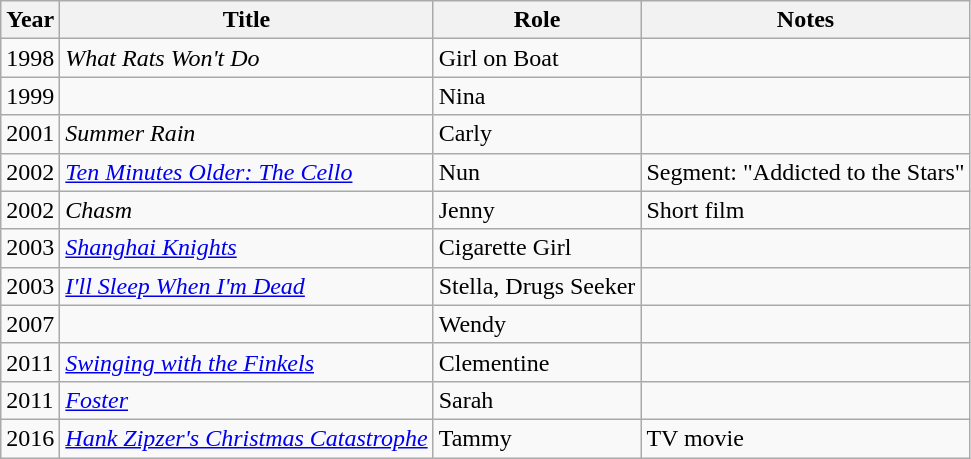<table class="wikitable sortable">
<tr>
<th>Year</th>
<th>Title</th>
<th>Role</th>
<th class="unsortable">Notes</th>
</tr>
<tr>
<td>1998</td>
<td><em>What Rats Won't Do</em></td>
<td>Girl on Boat</td>
<td></td>
</tr>
<tr>
<td>1999</td>
<td><em></em></td>
<td>Nina</td>
<td></td>
</tr>
<tr>
<td>2001</td>
<td><em>Summer Rain</em></td>
<td>Carly</td>
<td></td>
</tr>
<tr>
<td>2002</td>
<td><em><a href='#'>Ten Minutes Older: The Cello</a></em></td>
<td>Nun</td>
<td>Segment: "Addicted to the Stars"</td>
</tr>
<tr>
<td>2002</td>
<td><em>Chasm</em></td>
<td>Jenny</td>
<td>Short film</td>
</tr>
<tr>
<td>2003</td>
<td><em><a href='#'>Shanghai Knights</a></em></td>
<td>Cigarette Girl</td>
<td></td>
</tr>
<tr>
<td>2003</td>
<td><em><a href='#'>I'll Sleep When I'm Dead</a></em></td>
<td>Stella, Drugs Seeker</td>
<td></td>
</tr>
<tr>
<td>2007</td>
<td><em></em></td>
<td>Wendy</td>
<td></td>
</tr>
<tr>
<td>2011</td>
<td><em><a href='#'>Swinging with the Finkels</a></em></td>
<td>Clementine</td>
<td></td>
</tr>
<tr>
<td>2011</td>
<td><em><a href='#'>Foster</a></em></td>
<td>Sarah</td>
<td></td>
</tr>
<tr>
<td>2016</td>
<td><em><a href='#'>Hank Zipzer's Christmas Catastrophe</a></em></td>
<td>Tammy</td>
<td>TV movie</td>
</tr>
</table>
